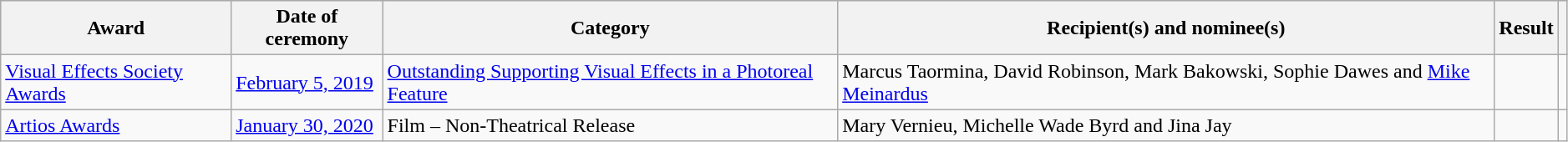<table class="wikitable plainrowheaders sortable" style="width:99%;">
<tr style="background:#ccc; text-align:center;">
<th scope="col">Award</th>
<th scope="col">Date of ceremony</th>
<th scope="col">Category</th>
<th scope="col">Recipient(s) and nominee(s)</th>
<th scope="col">Result</th>
<th scope="col" class="unsortable"></th>
</tr>
<tr>
<td><a href='#'>Visual Effects Society Awards</a></td>
<td><a href='#'>February 5, 2019</a></td>
<td><a href='#'>Outstanding Supporting Visual Effects in a Photoreal Feature</a></td>
<td>Marcus Taormina, David Robinson, Mark Bakowski, Sophie Dawes and <a href='#'>Mike Meinardus</a></td>
<td></td>
<td style="text-align:center;"></td>
</tr>
<tr>
<td><a href='#'>Artios Awards</a></td>
<td><a href='#'>January 30, 2020</a></td>
<td>Film – Non-Theatrical Release</td>
<td>Mary Vernieu, Michelle Wade Byrd and Jina Jay</td>
<td></td>
<td style="text-align:center;"></td>
</tr>
</table>
